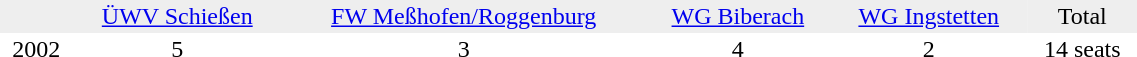<table border="0" cellpadding="2" cellspacing="0" width="60%">
<tr bgcolor="#eeeeee" align="center">
<td></td>
<td><a href='#'>ÜWV Schießen</a></td>
<td><a href='#'>FW Meßhofen/Roggenburg</a></td>
<td><a href='#'>WG Biberach</a></td>
<td><a href='#'>WG Ingstetten</a></td>
<td>Total</td>
</tr>
<tr align="center">
<td>2002</td>
<td>5</td>
<td>3</td>
<td>4</td>
<td>2</td>
<td>14 seats</td>
</tr>
</table>
